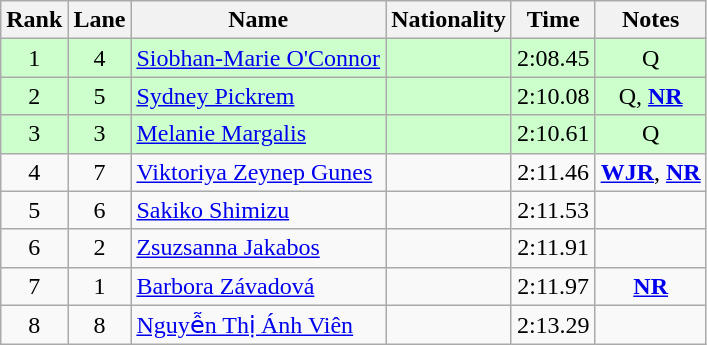<table class="wikitable sortable" style="text-align:center">
<tr>
<th>Rank</th>
<th>Lane</th>
<th>Name</th>
<th>Nationality</th>
<th>Time</th>
<th>Notes</th>
</tr>
<tr bgcolor=ccffcc>
<td>1</td>
<td>4</td>
<td align=left><a href='#'>Siobhan-Marie O'Connor</a></td>
<td align=left></td>
<td>2:08.45</td>
<td>Q</td>
</tr>
<tr bgcolor=ccffcc>
<td>2</td>
<td>5</td>
<td align=left><a href='#'>Sydney Pickrem</a></td>
<td align=left></td>
<td>2:10.08</td>
<td>Q, <strong><a href='#'>NR</a></strong></td>
</tr>
<tr bgcolor=ccffcc>
<td>3</td>
<td>3</td>
<td align=left><a href='#'>Melanie Margalis</a></td>
<td align=left></td>
<td>2:10.61</td>
<td>Q</td>
</tr>
<tr>
<td>4</td>
<td>7</td>
<td align=left><a href='#'>Viktoriya Zeynep Gunes</a></td>
<td align=left></td>
<td>2:11.46</td>
<td><strong><a href='#'>WJR</a></strong>, <strong><a href='#'>NR</a></strong></td>
</tr>
<tr>
<td>5</td>
<td>6</td>
<td align=left><a href='#'>Sakiko Shimizu</a></td>
<td align=left></td>
<td>2:11.53</td>
<td></td>
</tr>
<tr>
<td>6</td>
<td>2</td>
<td align=left><a href='#'>Zsuzsanna Jakabos</a></td>
<td align=left></td>
<td>2:11.91</td>
<td></td>
</tr>
<tr>
<td>7</td>
<td>1</td>
<td align=left><a href='#'>Barbora Závadová</a></td>
<td align=left></td>
<td>2:11.97</td>
<td><strong><a href='#'>NR</a></strong></td>
</tr>
<tr>
<td>8</td>
<td>8</td>
<td align=left><a href='#'>Nguyễn Thị Ánh Viên</a></td>
<td align=left></td>
<td>2:13.29</td>
<td></td>
</tr>
</table>
